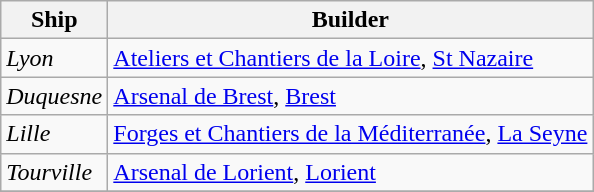<table class="wikitable plainrowheaders">
<tr>
<th scope="col">Ship</th>
<th scope="col">Builder</th>
</tr>
<tr>
<td scope="row"><em>Lyon</em></td>
<td><a href='#'>Ateliers et Chantiers de la Loire</a>, <a href='#'>St Nazaire</a></td>
</tr>
<tr>
<td scope="row"><em>Duquesne</em></td>
<td><a href='#'>Arsenal de Brest</a>, <a href='#'>Brest</a></td>
</tr>
<tr>
<td scope="row"><em>Lille</em></td>
<td><a href='#'>Forges et Chantiers de la Méditerranée</a>, <a href='#'>La Seyne</a></td>
</tr>
<tr>
<td scope="row"><em>Tourville</em></td>
<td><a href='#'>Arsenal de Lorient</a>, <a href='#'>Lorient</a></td>
</tr>
<tr>
</tr>
</table>
